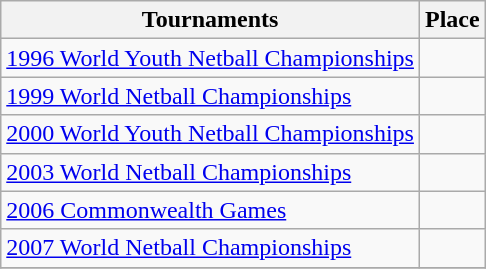<table class="wikitable collapsible">
<tr>
<th>Tournaments</th>
<th>Place</th>
</tr>
<tr>
<td><a href='#'>1996 World Youth Netball Championships</a></td>
<td></td>
</tr>
<tr>
<td><a href='#'>1999 World Netball Championships</a></td>
<td></td>
</tr>
<tr>
<td><a href='#'>2000 World Youth Netball Championships</a></td>
<td></td>
</tr>
<tr>
<td><a href='#'>2003 World Netball Championships</a></td>
<td></td>
</tr>
<tr>
<td><a href='#'>2006 Commonwealth Games</a></td>
<td></td>
</tr>
<tr>
<td><a href='#'>2007 World Netball Championships</a></td>
<td></td>
</tr>
<tr>
</tr>
</table>
